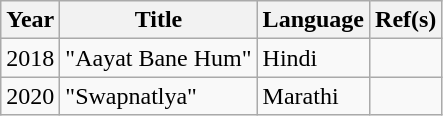<table class="wikitable">
<tr>
<th>Year</th>
<th>Title</th>
<th>Language</th>
<th>Ref(s)</th>
</tr>
<tr>
<td>2018</td>
<td>"Aayat Bane Hum"</td>
<td>Hindi</td>
<td></td>
</tr>
<tr>
<td>2020</td>
<td>"Swapnatlya"</td>
<td>Marathi</td>
<td></td>
</tr>
</table>
